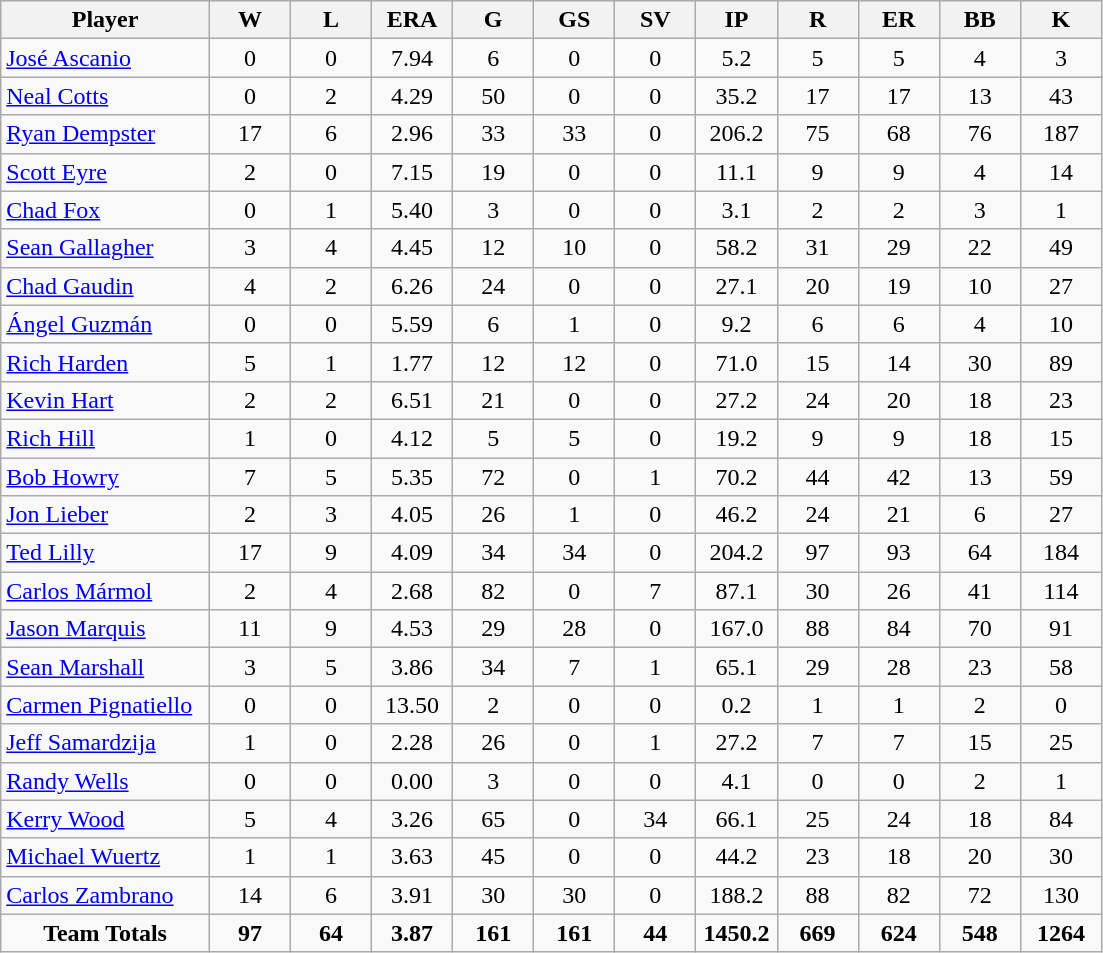<table class="wikitable sortable">
<tr>
<th bgcolor="#DDDDFF" width="18%">Player</th>
<th bgcolor="#DDDDFF" width="7%">W</th>
<th bgcolor="#DDDDFF" width="7%">L</th>
<th bgcolor="#DDDDFF" width="7%">ERA</th>
<th bgcolor="#DDDDFF" width="7%">G</th>
<th bgcolor="#DDDDFF" width="7%">GS</th>
<th bgcolor="#DDDDFF" width="7%">SV</th>
<th bgcolor="#DDDDFF" width="7%">IP</th>
<th bgcolor="#DDDDFF" width="7%">R</th>
<th bgcolor="#DDDDFF" width="7%">ER</th>
<th bgcolor="#DDDDFF" width="7%">BB</th>
<th bgcolor="#DDDDFF" width="7%">K</th>
</tr>
<tr>
<td><a href='#'>José Ascanio</a></td>
<td style="text-align:center">0</td>
<td style="text-align:center">0</td>
<td style="text-align:center">7.94</td>
<td style="text-align:center">6</td>
<td style="text-align:center">0</td>
<td style="text-align:center">0</td>
<td style="text-align:center">5.2</td>
<td style="text-align:center">5</td>
<td style="text-align:center">5</td>
<td style="text-align:center">4</td>
<td style="text-align:center">3</td>
</tr>
<tr>
<td><a href='#'>Neal Cotts</a></td>
<td style="text-align:center">0</td>
<td style="text-align:center">2</td>
<td style="text-align:center">4.29</td>
<td style="text-align:center">50</td>
<td style="text-align:center">0</td>
<td style="text-align:center">0</td>
<td style="text-align:center">35.2</td>
<td style="text-align:center">17</td>
<td style="text-align:center">17</td>
<td style="text-align:center">13</td>
<td style="text-align:center">43</td>
</tr>
<tr>
<td><a href='#'>Ryan Dempster</a></td>
<td style="text-align:center">17</td>
<td style="text-align:center">6</td>
<td style="text-align:center">2.96</td>
<td style="text-align:center">33</td>
<td style="text-align:center">33</td>
<td style="text-align:center">0</td>
<td style="text-align:center">206.2</td>
<td style="text-align:center">75</td>
<td style="text-align:center">68</td>
<td style="text-align:center">76</td>
<td style="text-align:center">187</td>
</tr>
<tr>
<td><a href='#'>Scott Eyre</a></td>
<td style="text-align:center">2</td>
<td style="text-align:center">0</td>
<td style="text-align:center">7.15</td>
<td style="text-align:center">19</td>
<td style="text-align:center">0</td>
<td style="text-align:center">0</td>
<td style="text-align:center">11.1</td>
<td style="text-align:center">9</td>
<td style="text-align:center">9</td>
<td style="text-align:center">4</td>
<td style="text-align:center">14</td>
</tr>
<tr>
<td><a href='#'>Chad Fox</a></td>
<td style="text-align:center">0</td>
<td style="text-align:center">1</td>
<td style="text-align:center">5.40</td>
<td style="text-align:center">3</td>
<td style="text-align:center">0</td>
<td style="text-align:center">0</td>
<td style="text-align:center">3.1</td>
<td style="text-align:center">2</td>
<td style="text-align:center">2</td>
<td style="text-align:center">3</td>
<td style="text-align:center">1</td>
</tr>
<tr>
<td><a href='#'>Sean Gallagher</a></td>
<td style="text-align:center">3</td>
<td style="text-align:center">4</td>
<td style="text-align:center">4.45</td>
<td style="text-align:center">12</td>
<td style="text-align:center">10</td>
<td style="text-align:center">0</td>
<td style="text-align:center">58.2</td>
<td style="text-align:center">31</td>
<td style="text-align:center">29</td>
<td style="text-align:center">22</td>
<td style="text-align:center">49</td>
</tr>
<tr>
<td><a href='#'>Chad Gaudin</a></td>
<td style="text-align:center">4</td>
<td style="text-align:center">2</td>
<td style="text-align:center">6.26</td>
<td style="text-align:center">24</td>
<td style="text-align:center">0</td>
<td style="text-align:center">0</td>
<td style="text-align:center">27.1</td>
<td style="text-align:center">20</td>
<td style="text-align:center">19</td>
<td style="text-align:center">10</td>
<td style="text-align:center">27</td>
</tr>
<tr>
<td><a href='#'>Ángel Guzmán</a></td>
<td style="text-align:center">0</td>
<td style="text-align:center">0</td>
<td style="text-align:center">5.59</td>
<td style="text-align:center">6</td>
<td style="text-align:center">1</td>
<td style="text-align:center">0</td>
<td style="text-align:center">9.2</td>
<td style="text-align:center">6</td>
<td style="text-align:center">6</td>
<td style="text-align:center">4</td>
<td style="text-align:center">10</td>
</tr>
<tr>
<td><a href='#'>Rich Harden</a></td>
<td style="text-align:center">5</td>
<td style="text-align:center">1</td>
<td style="text-align:center">1.77</td>
<td style="text-align:center">12</td>
<td style="text-align:center">12</td>
<td style="text-align:center">0</td>
<td style="text-align:center">71.0</td>
<td style="text-align:center">15</td>
<td style="text-align:center">14</td>
<td style="text-align:center">30</td>
<td style="text-align:center">89</td>
</tr>
<tr>
<td><a href='#'>Kevin Hart</a></td>
<td style="text-align:center">2</td>
<td style="text-align:center">2</td>
<td style="text-align:center">6.51</td>
<td style="text-align:center">21</td>
<td style="text-align:center">0</td>
<td style="text-align:center">0</td>
<td style="text-align:center">27.2</td>
<td style="text-align:center">24</td>
<td style="text-align:center">20</td>
<td style="text-align:center">18</td>
<td style="text-align:center">23</td>
</tr>
<tr>
<td><a href='#'>Rich Hill</a></td>
<td style="text-align:center">1</td>
<td style="text-align:center">0</td>
<td style="text-align:center">4.12</td>
<td style="text-align:center">5</td>
<td style="text-align:center">5</td>
<td style="text-align:center">0</td>
<td style="text-align:center">19.2</td>
<td style="text-align:center">9</td>
<td style="text-align:center">9</td>
<td style="text-align:center">18</td>
<td style="text-align:center">15</td>
</tr>
<tr>
<td><a href='#'>Bob Howry</a></td>
<td style="text-align:center">7</td>
<td style="text-align:center">5</td>
<td style="text-align:center">5.35</td>
<td style="text-align:center">72</td>
<td style="text-align:center">0</td>
<td style="text-align:center">1</td>
<td style="text-align:center">70.2</td>
<td style="text-align:center">44</td>
<td style="text-align:center">42</td>
<td style="text-align:center">13</td>
<td style="text-align:center">59</td>
</tr>
<tr>
<td><a href='#'>Jon Lieber</a></td>
<td style="text-align:center">2</td>
<td style="text-align:center">3</td>
<td style="text-align:center">4.05</td>
<td style="text-align:center">26</td>
<td style="text-align:center">1</td>
<td style="text-align:center">0</td>
<td style="text-align:center">46.2</td>
<td style="text-align:center">24</td>
<td style="text-align:center">21</td>
<td style="text-align:center">6</td>
<td style="text-align:center">27</td>
</tr>
<tr>
<td><a href='#'>Ted Lilly</a></td>
<td style="text-align:center">17</td>
<td style="text-align:center">9</td>
<td style="text-align:center">4.09</td>
<td style="text-align:center">34</td>
<td style="text-align:center">34</td>
<td style="text-align:center">0</td>
<td style="text-align:center">204.2</td>
<td style="text-align:center">97</td>
<td style="text-align:center">93</td>
<td style="text-align:center">64</td>
<td style="text-align:center">184</td>
</tr>
<tr>
<td><a href='#'>Carlos Mármol</a></td>
<td style="text-align:center">2</td>
<td style="text-align:center">4</td>
<td style="text-align:center">2.68</td>
<td style="text-align:center">82</td>
<td style="text-align:center">0</td>
<td style="text-align:center">7</td>
<td style="text-align:center">87.1</td>
<td style="text-align:center">30</td>
<td style="text-align:center">26</td>
<td style="text-align:center">41</td>
<td style="text-align:center">114</td>
</tr>
<tr>
<td><a href='#'>Jason Marquis</a></td>
<td style="text-align:center">11</td>
<td style="text-align:center">9</td>
<td style="text-align:center">4.53</td>
<td style="text-align:center">29</td>
<td style="text-align:center">28</td>
<td style="text-align:center">0</td>
<td style="text-align:center">167.0</td>
<td style="text-align:center">88</td>
<td style="text-align:center">84</td>
<td style="text-align:center">70</td>
<td style="text-align:center">91</td>
</tr>
<tr>
<td><a href='#'>Sean Marshall</a></td>
<td style="text-align:center">3</td>
<td style="text-align:center">5</td>
<td style="text-align:center">3.86</td>
<td style="text-align:center">34</td>
<td style="text-align:center">7</td>
<td style="text-align:center">1</td>
<td style="text-align:center">65.1</td>
<td style="text-align:center">29</td>
<td style="text-align:center">28</td>
<td style="text-align:center">23</td>
<td style="text-align:center">58</td>
</tr>
<tr>
<td><a href='#'>Carmen Pignatiello</a></td>
<td style="text-align:center">0</td>
<td style="text-align:center">0</td>
<td style="text-align:center">13.50</td>
<td style="text-align:center">2</td>
<td style="text-align:center">0</td>
<td style="text-align:center">0</td>
<td style="text-align:center">0.2</td>
<td style="text-align:center">1</td>
<td style="text-align:center">1</td>
<td style="text-align:center">2</td>
<td style="text-align:center">0</td>
</tr>
<tr>
<td><a href='#'>Jeff Samardzija</a></td>
<td style="text-align:center">1</td>
<td style="text-align:center">0</td>
<td style="text-align:center">2.28</td>
<td style="text-align:center">26</td>
<td style="text-align:center">0</td>
<td style="text-align:center">1</td>
<td style="text-align:center">27.2</td>
<td style="text-align:center">7</td>
<td style="text-align:center">7</td>
<td style="text-align:center">15</td>
<td style="text-align:center">25</td>
</tr>
<tr>
<td><a href='#'>Randy Wells</a></td>
<td style="text-align:center">0</td>
<td style="text-align:center">0</td>
<td style="text-align:center">0.00</td>
<td style="text-align:center">3</td>
<td style="text-align:center">0</td>
<td style="text-align:center">0</td>
<td style="text-align:center">4.1</td>
<td style="text-align:center">0</td>
<td style="text-align:center">0</td>
<td style="text-align:center">2</td>
<td style="text-align:center">1</td>
</tr>
<tr>
<td><a href='#'>Kerry Wood</a></td>
<td style="text-align:center">5</td>
<td style="text-align:center">4</td>
<td style="text-align:center">3.26</td>
<td style="text-align:center">65</td>
<td style="text-align:center">0</td>
<td style="text-align:center">34</td>
<td style="text-align:center">66.1</td>
<td style="text-align:center">25</td>
<td style="text-align:center">24</td>
<td style="text-align:center">18</td>
<td style="text-align:center">84</td>
</tr>
<tr>
<td><a href='#'>Michael Wuertz</a></td>
<td style="text-align:center">1</td>
<td style="text-align:center">1</td>
<td style="text-align:center">3.63</td>
<td style="text-align:center">45</td>
<td style="text-align:center">0</td>
<td style="text-align:center">0</td>
<td style="text-align:center">44.2</td>
<td style="text-align:center">23</td>
<td style="text-align:center">18</td>
<td style="text-align:center">20</td>
<td style="text-align:center">30</td>
</tr>
<tr>
<td><a href='#'>Carlos Zambrano</a></td>
<td style="text-align:center">14</td>
<td style="text-align:center">6</td>
<td style="text-align:center">3.91</td>
<td style="text-align:center">30</td>
<td style="text-align:center">30</td>
<td style="text-align:center">0</td>
<td style="text-align:center">188.2</td>
<td style="text-align:center">88</td>
<td style="text-align:center">82</td>
<td style="text-align:center">72</td>
<td style="text-align:center">130</td>
</tr>
<tr class="sortbottom">
<td style="text-align:center"><strong>Team Totals</strong></td>
<td style="text-align:center"><strong>97</strong></td>
<td style="text-align:center"><strong>64</strong></td>
<td style="text-align:center"><strong>3.87</strong></td>
<td style="text-align:center"><strong>161</strong></td>
<td style="text-align:center"><strong>161</strong></td>
<td style="text-align:center"><strong>44</strong></td>
<td style="text-align:center"><strong>1450.2</strong></td>
<td style="text-align:center"><strong>669</strong></td>
<td style="text-align:center"><strong>624</strong></td>
<td style="text-align:center"><strong>548</strong></td>
<td style="text-align:center"><strong>1264</strong></td>
</tr>
</table>
